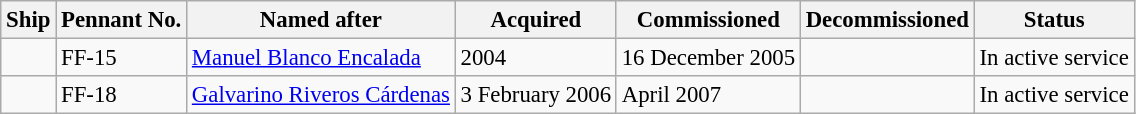<table class="wikitable" style="font-size:95%;">
<tr>
<th scope="col">Ship</th>
<th scope="col">Pennant No.</th>
<th scope="col">Named after</th>
<th scope="col">Acquired</th>
<th scope="col">Commissioned</th>
<th scope="col">Decommissioned</th>
<th scope="col">Status</th>
</tr>
<tr>
<td scope="row"></td>
<td>FF-15</td>
<td><a href='#'>Manuel Blanco Encalada</a></td>
<td>2004</td>
<td>16 December 2005</td>
<td></td>
<td>In active service</td>
</tr>
<tr>
<td scope="row"></td>
<td>FF-18</td>
<td><a href='#'>Galvarino Riveros Cárdenas</a></td>
<td>3 February 2006</td>
<td>April 2007</td>
<td></td>
<td>In active service</td>
</tr>
</table>
